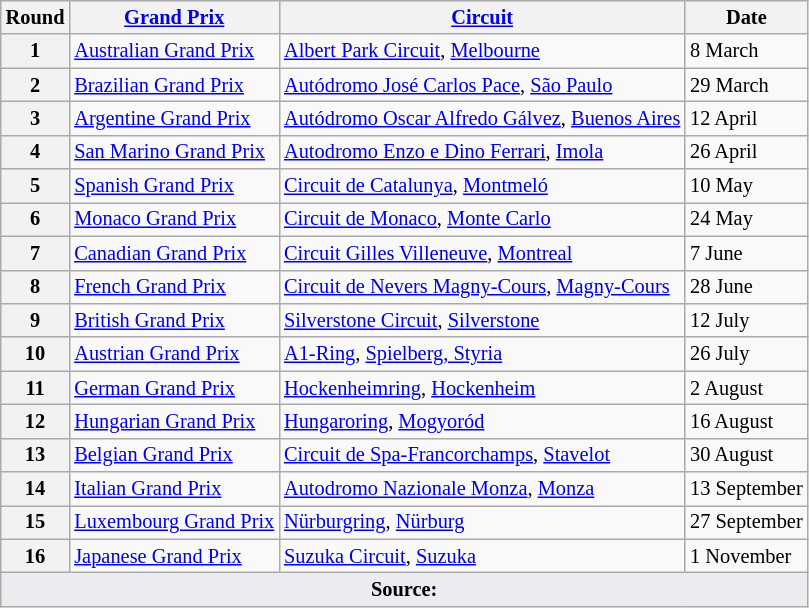<table class="wikitable" style="font-size: 85%;">
<tr>
<th>Round</th>
<th><a href='#'>Grand Prix</a></th>
<th><a href='#'>Circuit</a></th>
<th>Date</th>
</tr>
<tr>
<th>1</th>
<td><a href='#'>Australian Grand Prix</a></td>
<td> <a href='#'>Albert Park Circuit</a>, <a href='#'>Melbourne</a></td>
<td>8 March</td>
</tr>
<tr>
<th>2</th>
<td><a href='#'>Brazilian Grand Prix</a></td>
<td> <a href='#'>Autódromo José Carlos Pace</a>, <a href='#'>São Paulo</a></td>
<td>29 March</td>
</tr>
<tr>
<th>3</th>
<td><a href='#'>Argentine Grand Prix</a></td>
<td nowrap> <a href='#'>Autódromo Oscar Alfredo Gálvez</a>, <a href='#'>Buenos Aires</a></td>
<td>12 April</td>
</tr>
<tr>
<th>4</th>
<td><a href='#'>San Marino Grand Prix</a></td>
<td> <a href='#'>Autodromo Enzo e Dino Ferrari</a>, <a href='#'>Imola</a></td>
<td>26 April</td>
</tr>
<tr>
<th>5</th>
<td><a href='#'>Spanish Grand Prix</a></td>
<td> <a href='#'>Circuit de Catalunya</a>, <a href='#'>Montmeló</a></td>
<td>10 May</td>
</tr>
<tr>
<th>6</th>
<td><a href='#'>Monaco Grand Prix</a></td>
<td> <a href='#'>Circuit de Monaco</a>, <a href='#'>Monte Carlo</a></td>
<td>24 May</td>
</tr>
<tr>
<th>7</th>
<td><a href='#'>Canadian Grand Prix</a></td>
<td> <a href='#'>Circuit Gilles Villeneuve</a>, <a href='#'>Montreal</a></td>
<td>7 June</td>
</tr>
<tr>
<th>8</th>
<td><a href='#'>French Grand Prix</a></td>
<td> <a href='#'>Circuit de Nevers Magny-Cours</a>, <a href='#'>Magny-Cours</a></td>
<td>28 June</td>
</tr>
<tr>
<th>9</th>
<td><a href='#'>British Grand Prix</a></td>
<td> <a href='#'>Silverstone Circuit</a>, <a href='#'>Silverstone</a></td>
<td>12 July</td>
</tr>
<tr>
<th>10</th>
<td><a href='#'>Austrian Grand Prix</a></td>
<td> <a href='#'>A1-Ring</a>, <a href='#'>Spielberg, Styria</a></td>
<td>26 July</td>
</tr>
<tr>
<th>11</th>
<td><a href='#'>German Grand Prix</a></td>
<td> <a href='#'>Hockenheimring</a>, <a href='#'>Hockenheim</a></td>
<td>2 August</td>
</tr>
<tr>
<th>12</th>
<td><a href='#'>Hungarian Grand Prix</a></td>
<td> <a href='#'>Hungaroring</a>, <a href='#'>Mogyoród</a></td>
<td>16 August</td>
</tr>
<tr>
<th>13</th>
<td><a href='#'>Belgian Grand Prix</a></td>
<td> <a href='#'>Circuit de Spa-Francorchamps</a>, <a href='#'>Stavelot</a></td>
<td>30 August</td>
</tr>
<tr>
<th>14</th>
<td><a href='#'>Italian Grand Prix</a></td>
<td> <a href='#'>Autodromo Nazionale Monza</a>, <a href='#'>Monza</a></td>
<td>13 September</td>
</tr>
<tr>
<th>15</th>
<td nowrap><a href='#'>Luxembourg Grand Prix</a></td>
<td> <a href='#'>Nürburgring</a>, <a href='#'>Nürburg</a></td>
<td nowrap>27 September</td>
</tr>
<tr>
<th>16</th>
<td><a href='#'>Japanese Grand Prix</a></td>
<td> <a href='#'>Suzuka Circuit</a>, <a href='#'>Suzuka</a></td>
<td>1 November</td>
</tr>
<tr>
<td colspan="4" style="background-color:#EAECF0;text-align:center"><strong>Source:</strong></td>
</tr>
</table>
